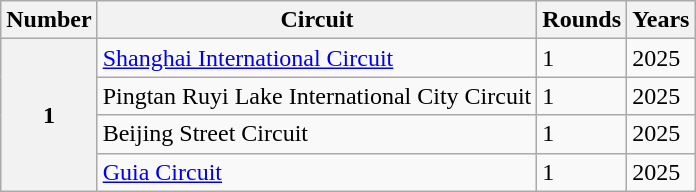<table class="wikitable">
<tr>
<th>Number</th>
<th>Circuit</th>
<th>Rounds</th>
<th>Years</th>
</tr>
<tr>
<th rowspan="4">1</th>
<td> <a href='#'>Shanghai International Circuit</a></td>
<td>1</td>
<td>2025</td>
</tr>
<tr>
<td> Pingtan Ruyi Lake International City Circuit</td>
<td>1</td>
<td>2025</td>
</tr>
<tr>
<td> Beijing Street Circuit</td>
<td>1</td>
<td>2025</td>
</tr>
<tr>
<td> <a href='#'>Guia Circuit</a></td>
<td>1</td>
<td>2025</td>
</tr>
</table>
